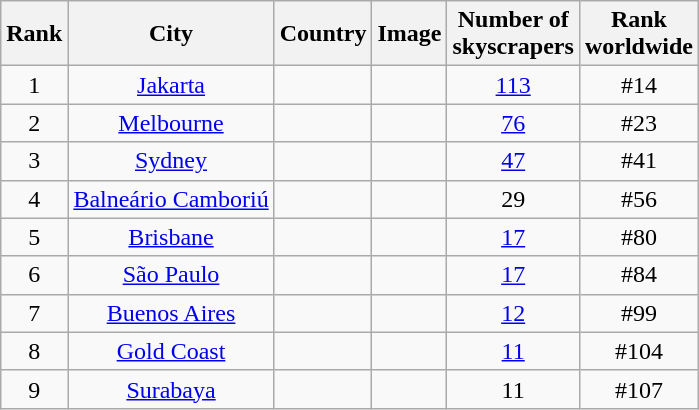<table class="wikitable sortable" style="text-align:center">
<tr>
<th data-sort-type="number" style="width: 20pt;">Rank</th>
<th>City</th>
<th>Country</th>
<th class=unsortable>Image</th>
<th>Number of<br>skyscrapers</th>
<th>Rank<br>worldwide</th>
</tr>
<tr>
<td>1</td>
<td><a href='#'>Jakarta</a></td>
<td></td>
<td></td>
<td><a href='#'>113</a></td>
<td>#14</td>
</tr>
<tr>
<td>2</td>
<td><a href='#'>Melbourne</a></td>
<td></td>
<td></td>
<td><a href='#'>76</a></td>
<td>#23</td>
</tr>
<tr>
<td>3</td>
<td><a href='#'>Sydney</a></td>
<td></td>
<td></td>
<td><a href='#'>47</a></td>
<td>#41</td>
</tr>
<tr>
<td>4</td>
<td><a href='#'>Balneário Camboriú</a></td>
<td></td>
<td></td>
<td>29</td>
<td>#56</td>
</tr>
<tr>
<td>5</td>
<td><a href='#'>Brisbane</a></td>
<td></td>
<td></td>
<td><a href='#'>17</a></td>
<td>#80</td>
</tr>
<tr>
<td>6</td>
<td><a href='#'>São Paulo</a></td>
<td></td>
<td></td>
<td><a href='#'>17</a></td>
<td>#84</td>
</tr>
<tr>
<td>7</td>
<td><a href='#'>Buenos Aires</a></td>
<td></td>
<td></td>
<td><a href='#'>12</a></td>
<td>#99</td>
</tr>
<tr>
<td>8</td>
<td><a href='#'>Gold Coast</a></td>
<td></td>
<td></td>
<td><a href='#'>11</a></td>
<td>#104</td>
</tr>
<tr>
<td>9</td>
<td><a href='#'>Surabaya</a></td>
<td></td>
<td></td>
<td>11</td>
<td>#107</td>
</tr>
</table>
